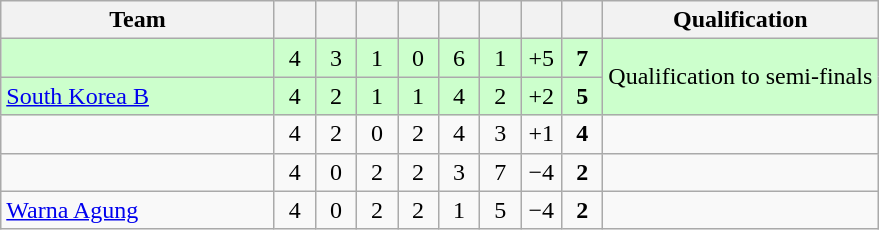<table class="wikitable" style="text-align:center;">
<tr>
<th width=175>Team</th>
<th width=20></th>
<th width=20></th>
<th width=20></th>
<th width=20></th>
<th width=20></th>
<th width=20></th>
<th width=20></th>
<th width=20></th>
<th>Qualification</th>
</tr>
<tr bgcolor="#ccffcc">
<td align="left"></td>
<td>4</td>
<td>3</td>
<td>1</td>
<td>0</td>
<td>6</td>
<td>1</td>
<td>+5</td>
<td><strong>7</strong></td>
<td rowspan="2">Qualification to semi-finals</td>
</tr>
<tr bgcolor="#ccffcc">
<td align="left"> <a href='#'>South Korea B</a></td>
<td>4</td>
<td>2</td>
<td>1</td>
<td>1</td>
<td>4</td>
<td>2</td>
<td>+2</td>
<td><strong>5</strong></td>
</tr>
<tr>
<td align="left"></td>
<td>4</td>
<td>2</td>
<td>0</td>
<td>2</td>
<td>4</td>
<td>3</td>
<td>+1</td>
<td><strong>4</strong></td>
<td></td>
</tr>
<tr>
<td align="left"></td>
<td>4</td>
<td>0</td>
<td>2</td>
<td>2</td>
<td>3</td>
<td>7</td>
<td>−4</td>
<td><strong>2</strong></td>
<td></td>
</tr>
<tr>
<td align="left"> <a href='#'>Warna Agung</a></td>
<td>4</td>
<td>0</td>
<td>2</td>
<td>2</td>
<td>1</td>
<td>5</td>
<td>−4</td>
<td><strong>2</strong></td>
<td></td>
</tr>
</table>
